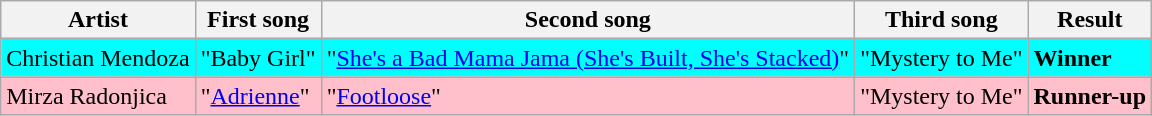<table class=wikitable>
<tr>
<th>Artist</th>
<th>First song</th>
<th>Second song</th>
<th>Third song</th>
<th>Result</th>
</tr>
<tr style="background:cyan;">
<td>Christian Mendoza</td>
<td>"Baby Girl"</td>
<td>"<a href='#'>She's a Bad Mama Jama (She's Built, She's Stacked)</a>"</td>
<td>"Mystery to Me"</td>
<td><strong>Winner</strong></td>
</tr>
<tr style="background:pink;">
<td>Mirza Radonjica</td>
<td>"<a href='#'>Adrienne</a>"</td>
<td>"<a href='#'>Footloose</a>"</td>
<td>"Mystery to Me"</td>
<td><strong>Runner-up</strong></td>
</tr>
</table>
